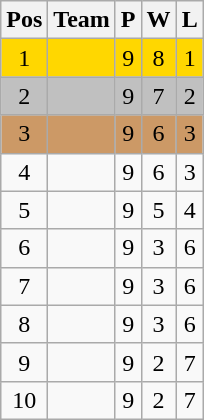<table class="wikitable" style="text-align:center">
<tr>
<th>Pos</th>
<th>Team</th>
<th>P</th>
<th>W</th>
<th>L</th>
</tr>
<tr bgcolor=gold valign="top">
<td>1</td>
<td style="text-align:left"></td>
<td>9</td>
<td>8</td>
<td>1</td>
</tr>
<tr bgcolor=silver>
<td>2</td>
<td style="text-align:left"></td>
<td>9</td>
<td>7</td>
<td>2</td>
</tr>
<tr bgcolor=cc9966>
<td>3</td>
<td style="text-align:left"></td>
<td>9</td>
<td>6</td>
<td>3</td>
</tr>
<tr>
<td>4</td>
<td style="text-align:left"></td>
<td>9</td>
<td>6</td>
<td>3</td>
</tr>
<tr>
<td>5</td>
<td style="text-align:left"></td>
<td>9</td>
<td>5</td>
<td>4</td>
</tr>
<tr>
<td>6</td>
<td style="text-align:left"></td>
<td>9</td>
<td>3</td>
<td>6</td>
</tr>
<tr>
<td>7</td>
<td style="text-align:left"></td>
<td>9</td>
<td>3</td>
<td>6</td>
</tr>
<tr>
<td>8</td>
<td style="text-align:left"></td>
<td>9</td>
<td>3</td>
<td>6</td>
</tr>
<tr>
<td>9</td>
<td style="text-align:left"></td>
<td>9</td>
<td>2</td>
<td>7</td>
</tr>
<tr>
<td>10</td>
<td style="text-align:left"></td>
<td>9</td>
<td>2</td>
<td>7</td>
</tr>
</table>
